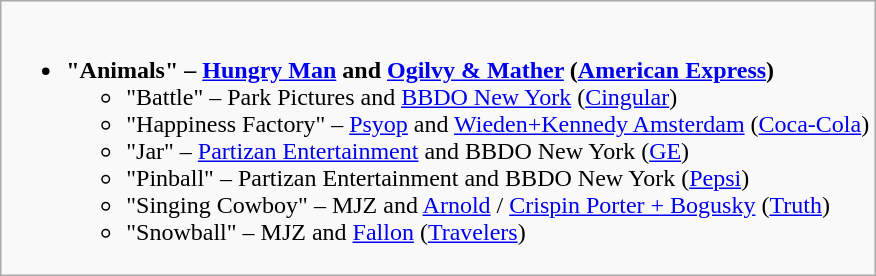<table class="wikitable">
<tr>
<td style="vertical-align:top;"><br><ul><li><strong>"Animals" – <a href='#'>Hungry Man</a> and <a href='#'>Ogilvy & Mather</a> (<a href='#'>American Express</a>)</strong><ul><li>"Battle" – Park Pictures and <a href='#'>BBDO New York</a> (<a href='#'>Cingular</a>)</li><li>"Happiness Factory" – <a href='#'>Psyop</a> and <a href='#'>Wieden+Kennedy Amsterdam</a> (<a href='#'>Coca-Cola</a>)</li><li>"Jar" – <a href='#'>Partizan Entertainment</a> and BBDO New York (<a href='#'>GE</a>)</li><li>"Pinball" – Partizan Entertainment and BBDO New York (<a href='#'>Pepsi</a>)</li><li>"Singing Cowboy" – MJZ and <a href='#'>Arnold</a> / <a href='#'>Crispin Porter + Bogusky</a> (<a href='#'>Truth</a>)</li><li>"Snowball" – MJZ and <a href='#'>Fallon</a> (<a href='#'>Travelers</a>)</li></ul></li></ul></td>
</tr>
</table>
